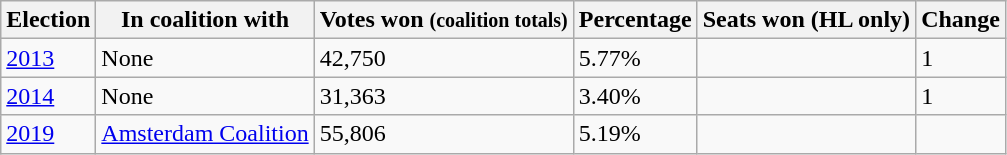<table class="wikitable">
<tr>
<th>Election</th>
<th>In coalition with</th>
<th>Votes won <small>(coalition totals)</small></th>
<th>Percentage</th>
<th>Seats won (HL only)</th>
<th>Change</th>
</tr>
<tr>
<td><a href='#'>2013</a></td>
<td>None</td>
<td>42,750</td>
<td>5.77%</td>
<td></td>
<td> 1</td>
</tr>
<tr>
<td><a href='#'>2014</a></td>
<td>None</td>
<td>31,363</td>
<td>3.40%</td>
<td></td>
<td> 1</td>
</tr>
<tr>
<td><a href='#'>2019</a></td>
<td><a href='#'>Amsterdam Coalition</a></td>
<td>55,806</td>
<td>5.19%</td>
<td></td>
<td></td>
</tr>
</table>
